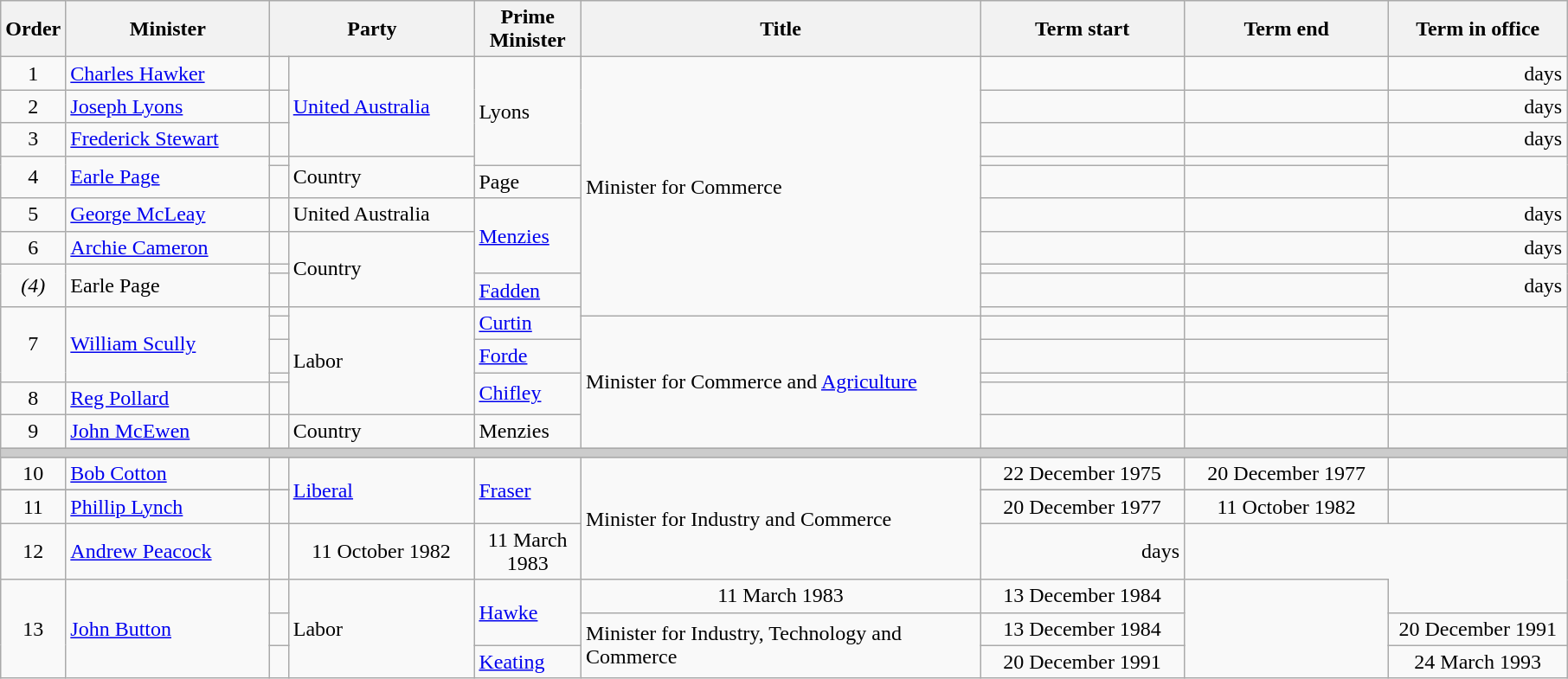<table class="wikitable">
<tr>
<th width=5>Order</th>
<th width=150>Minister</th>
<th width=150 colspan="2">Party</th>
<th width=75>Prime Minister</th>
<th width=300>Title</th>
<th width=150>Term start</th>
<th width=150>Term end</th>
<th width=130>Term in office</th>
</tr>
<tr>
<td align=center>1</td>
<td><a href='#'>Charles Hawker</a></td>
<td></td>
<td rowspan=3><a href='#'>United Australia</a></td>
<td rowspan=4>Lyons</td>
<td rowspan=10>Minister for Commerce</td>
<td align=center></td>
<td align=center></td>
<td align=right> days</td>
</tr>
<tr>
<td align=center>2</td>
<td><a href='#'>Joseph Lyons</a></td>
<td></td>
<td align=center></td>
<td align=center></td>
<td align=right> days</td>
</tr>
<tr>
<td align=center>3</td>
<td><a href='#'>Frederick Stewart</a></td>
<td></td>
<td align=center></td>
<td align=center></td>
<td align=right> days</td>
</tr>
<tr>
<td rowspan=2 align=center>4</td>
<td rowspan=2><a href='#'>Earle Page</a></td>
<td></td>
<td rowspan=2>Country</td>
<td align=center></td>
<td align=center></td>
<td rowspan=2 align=right></td>
</tr>
<tr>
<td></td>
<td>Page</td>
<td align=center></td>
<td align=center></td>
</tr>
<tr>
<td align=center>5</td>
<td><a href='#'>George McLeay</a></td>
<td></td>
<td>United Australia</td>
<td rowspan=3><a href='#'>Menzies</a></td>
<td align=center></td>
<td align=center></td>
<td align=right> days</td>
</tr>
<tr>
<td align=center>6</td>
<td><a href='#'>Archie Cameron</a></td>
<td></td>
<td rowspan=3>Country</td>
<td align=center></td>
<td align=center></td>
<td align=right> days</td>
</tr>
<tr>
<td rowspan=2 align=center><em>(4)</em></td>
<td rowspan=2>Earle Page</td>
<td></td>
<td align=center></td>
<td align=center></td>
<td rowspan=2 align=right> days</td>
</tr>
<tr>
<td></td>
<td><a href='#'>Fadden</a></td>
<td align=center></td>
<td align=center></td>
</tr>
<tr>
<td rowspan=4 align=center>7</td>
<td rowspan=4><a href='#'>William Scully</a></td>
<td></td>
<td rowspan=5>Labor</td>
<td rowspan=2><a href='#'>Curtin</a></td>
<td align=center></td>
<td align=center></td>
<td rowspan=4 align=right></td>
</tr>
<tr>
<td></td>
<td rowspan=5>Minister for Commerce and <a href='#'>Agriculture</a></td>
<td align=center></td>
<td align=center></td>
</tr>
<tr>
<td></td>
<td><a href='#'>Forde</a></td>
<td align=center></td>
<td align=center></td>
</tr>
<tr>
<td></td>
<td rowspan=2><a href='#'>Chifley</a></td>
<td align=center></td>
<td align=center></td>
</tr>
<tr>
<td align=center>8</td>
<td><a href='#'>Reg Pollard</a></td>
<td></td>
<td align=center></td>
<td align=center></td>
<td align=right></td>
</tr>
<tr>
<td align=center>9</td>
<td><a href='#'>John McEwen</a></td>
<td></td>
<td>Country</td>
<td>Menzies</td>
<td align=center></td>
<td align=center></td>
<td align=right></td>
</tr>
<tr>
<th colspan=9 style="background: #cccccc;"></th>
</tr>
<tr>
<td align=center>10</td>
<td><a href='#'>Bob Cotton</a></td>
<td> </td>
<td rowspan=3><a href='#'>Liberal</a></td>
<td rowspan=3><a href='#'>Fraser</a></td>
<td rowspan=4>Minister for Industry and Commerce</td>
<td align=center>22 December 1975</td>
<td align=center>20 December 1977</td>
<td align=right></td>
</tr>
<tr>
</tr>
<tr>
<td align=center>11</td>
<td><a href='#'>Phillip Lynch</a></td>
<td> </td>
<td align=center>20 December 1977</td>
<td align=center>11 October 1982</td>
<td align=right></td>
</tr>
<tr>
<td align=center>12</td>
<td><a href='#'>Andrew Peacock</a></td>
<td> </td>
<td align=center>11 October 1982</td>
<td align=center>11 March 1983</td>
<td align=right> days</td>
</tr>
<tr>
<td rowspan=3 align=center>13</td>
<td rowspan=3><a href='#'>John Button</a></td>
<td></td>
<td rowspan=3>Labor</td>
<td rowspan=2><a href='#'>Hawke</a></td>
<td align=center>11 March 1983</td>
<td align=center>13 December 1984</td>
<td rowspan=3 align=right><strong></strong></td>
</tr>
<tr>
<td></td>
<td rowspan=2>Minister for Industry, Technology and Commerce</td>
<td align=center>13 December 1984</td>
<td align=center>20 December 1991</td>
</tr>
<tr>
<td></td>
<td><a href='#'>Keating</a></td>
<td align=center>20 December 1991</td>
<td align=center>24 March 1993</td>
</tr>
</table>
